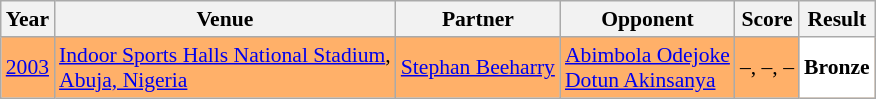<table class="sortable wikitable" style="font-size: 90%;">
<tr>
<th>Year</th>
<th>Venue</th>
<th>Partner</th>
<th>Opponent</th>
<th>Score</th>
<th>Result</th>
</tr>
<tr style="background:#FFB069">
<td align="center"><a href='#'>2003</a></td>
<td align="left"><a href='#'>Indoor Sports Halls National Stadium</a>,<br><a href='#'>Abuja, Nigeria</a></td>
<td align="left"> <a href='#'>Stephan Beeharry</a></td>
<td align="left"> <a href='#'>Abimbola Odejoke</a> <br>  <a href='#'>Dotun Akinsanya</a></td>
<td align="left">–, –, –</td>
<td style="text-align:left; background:white"> <strong>Bronze</strong></td>
</tr>
</table>
